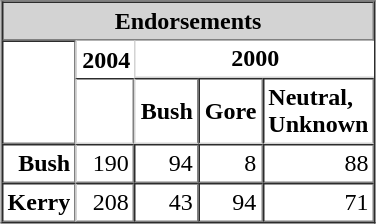<table align=center border=1 cellpadding=3 cellspacing=0>
<tr>
<td colspan=5 align=center bgcolor=lightgrey><strong>Endorsements</strong></td>
</tr>
<tr>
<td rowspan=2> </td>
<td align=right rowspan=1 style="border: 1px solid lightgray; border-bottom: 0; border-top:0; border-right: 0"><strong>2004</strong></td>
<td colspan=3 align=center style="border: 1px solid lightgray; border-top: 0; border-right:0"><strong>2000</strong></td>
</tr>
<tr>
<td style="border-left: 1px solid lightgray; border-bottom: 1px solid lightgray"></td>
<td align=right style="border-left: 1px solid lightgray; border-bottom: 1px solid lightgray"><strong>Bush</strong></td>
<td align=right style="border-bottom: 1px solid lightgray"><strong>Gore</strong></td>
<td aligh=right style="border-bottom: 1px solid lightgray"><strong>Neutral,<br>Unknown</strong></td>
</tr>
<tr>
<td align=right><strong>Bush</strong></td>
<td align=right style="border-left: 1px solid lightgray">190</td>
<td align=right>94</td>
<td align=right>8</td>
<td align=right>88</td>
</tr>
<tr>
<td align=left><strong>Kerry</strong></td>
<td align=right style="border-left: 1px solid lightgray">208</td>
<td align=right>43</td>
<td align=right>94</td>
<td align=right>71</td>
</tr>
</table>
